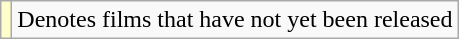<table class="wikitable">
<tr>
<td style="background:#ffc;"></td>
<td>Denotes films that have not yet been released</td>
</tr>
</table>
